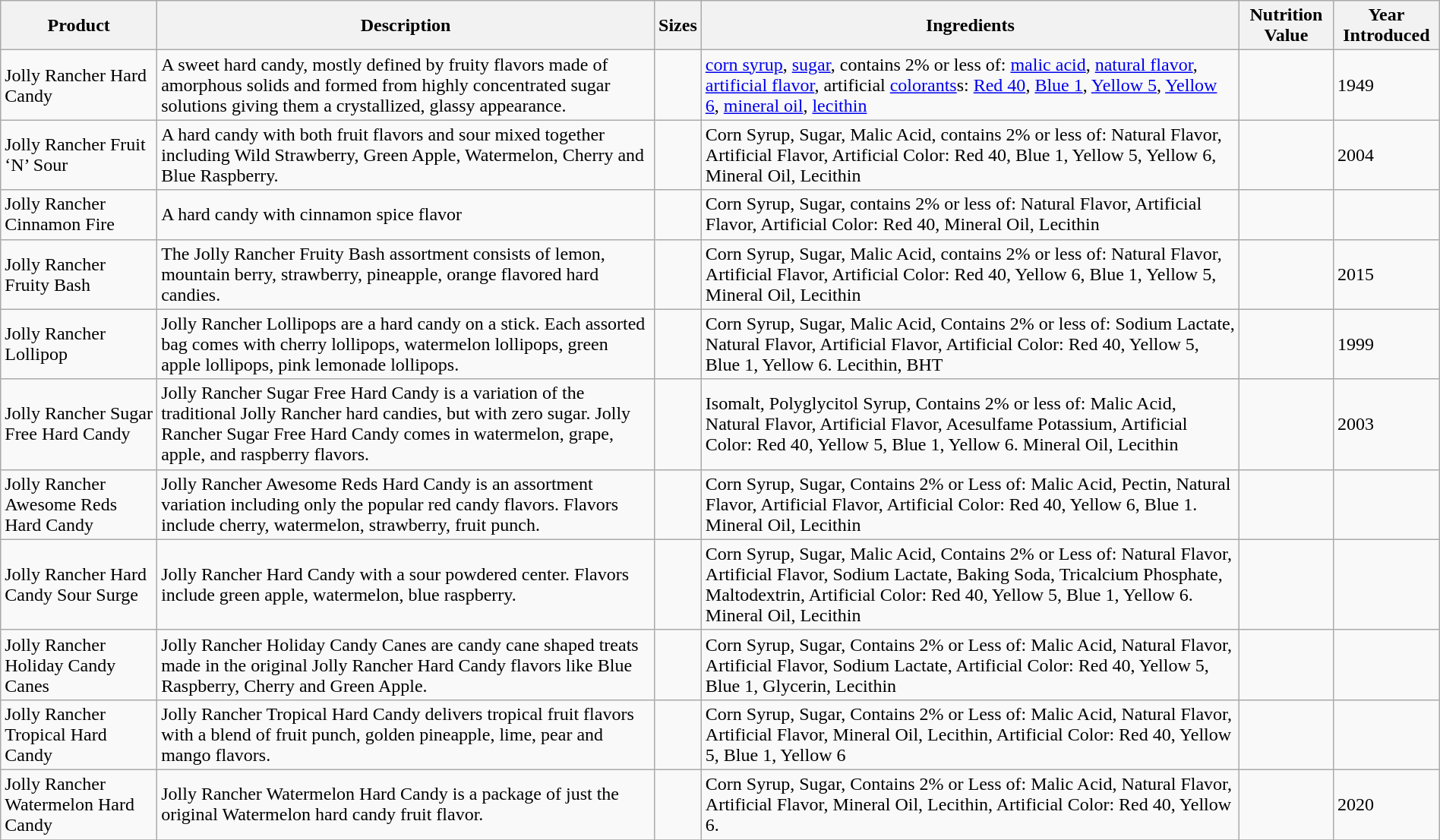<table class=wikitable style="width:100%">
<tr>
<th>Product</th>
<th>Description</th>
<th>Sizes</th>
<th>Ingredients</th>
<th>Nutrition Value</th>
<th>Year Introduced</th>
</tr>
<tr>
<td>Jolly Rancher Hard Candy</td>
<td>A sweet hard candy, mostly defined by fruity flavors made of amorphous solids and formed from highly concentrated sugar solutions giving them a crystallized, glassy appearance.</td>
<td></td>
<td><a href='#'>corn syrup</a>, <a href='#'>sugar</a>, contains 2% or less of: <a href='#'>malic acid</a>, <a href='#'>natural flavor</a>, <a href='#'>artificial flavor</a>, artificial <a href='#'>colorants</a>s: <a href='#'>Red 40</a>, <a href='#'>Blue 1</a>, <a href='#'>Yellow 5</a>, <a href='#'>Yellow 6</a>, <a href='#'>mineral oil</a>, <a href='#'>lecithin</a></td>
<td></td>
<td>1949</td>
</tr>
<tr>
<td>Jolly Rancher Fruit ‘N’ Sour</td>
<td>A hard candy with both fruit flavors and sour mixed together including Wild Strawberry, Green Apple, Watermelon, Cherry and Blue Raspberry.</td>
<td></td>
<td>Corn Syrup, Sugar, Malic Acid, contains 2% or less of: Natural Flavor, Artificial Flavor, Artificial Color: Red 40, Blue 1, Yellow 5, Yellow 6, Mineral Oil, Lecithin</td>
<td></td>
<td>2004</td>
</tr>
<tr>
<td>Jolly Rancher Cinnamon Fire</td>
<td>A hard candy with cinnamon spice flavor</td>
<td></td>
<td>Corn Syrup, Sugar, contains 2% or less of: Natural Flavor, Artificial Flavor, Artificial Color: Red 40, Mineral Oil, Lecithin</td>
<td></td>
<td></td>
</tr>
<tr>
<td>Jolly Rancher Fruity Bash</td>
<td>The Jolly Rancher Fruity Bash assortment consists of lemon, mountain berry, strawberry, pineapple, orange flavored hard candies.</td>
<td></td>
<td>Corn Syrup, Sugar, Malic Acid, contains 2% or less of: Natural Flavor, Artificial Flavor, Artificial Color: Red 40, Yellow 6, Blue 1, Yellow 5, Mineral Oil, Lecithin</td>
<td></td>
<td>2015</td>
</tr>
<tr>
<td>Jolly Rancher Lollipop</td>
<td>Jolly Rancher Lollipops are a hard candy on a stick. Each assorted bag comes with cherry lollipops, watermelon lollipops, green apple lollipops, pink lemonade lollipops.</td>
<td></td>
<td>Corn Syrup, Sugar, Malic Acid, Contains 2% or less of: Sodium Lactate, Natural Flavor, Artificial Flavor, Artificial Color: Red 40, Yellow 5, Blue 1, Yellow 6. Lecithin, BHT</td>
<td></td>
<td>1999</td>
</tr>
<tr>
<td>Jolly Rancher Sugar Free Hard Candy</td>
<td>Jolly Rancher Sugar Free Hard Candy is a variation of the traditional Jolly Rancher hard candies, but with zero sugar. Jolly Rancher Sugar Free Hard Candy comes in watermelon, grape, apple, and raspberry flavors.</td>
<td></td>
<td>Isomalt, Polyglycitol Syrup, Contains 2% or less of: Malic Acid, Natural Flavor, Artificial Flavor, Acesulfame Potassium, Artificial Color: Red 40, Yellow 5, Blue 1, Yellow 6. Mineral Oil, Lecithin</td>
<td></td>
<td>2003</td>
</tr>
<tr>
<td>Jolly Rancher Awesome Reds Hard Candy</td>
<td>Jolly Rancher Awesome Reds Hard Candy is an assortment variation including only the popular red candy flavors. Flavors include cherry, watermelon, strawberry, fruit punch.</td>
<td></td>
<td>Corn Syrup, Sugar, Contains 2% or Less of: Malic Acid, Pectin, Natural Flavor, Artificial Flavor, Artificial Color: Red 40, Yellow 6, Blue 1. Mineral Oil, Lecithin</td>
<td></td>
<td></td>
</tr>
<tr>
<td>Jolly Rancher Hard Candy Sour Surge</td>
<td>Jolly Rancher Hard Candy with a sour powdered center. Flavors include green apple, watermelon, blue raspberry.</td>
<td></td>
<td>Corn Syrup, Sugar, Malic Acid, Contains 2% or Less of: Natural Flavor, Artificial Flavor, Sodium Lactate, Baking Soda, Tricalcium Phosphate, Maltodextrin, Artificial Color: Red 40, Yellow 5, Blue 1, Yellow 6. Mineral Oil, Lecithin</td>
<td></td>
<td></td>
</tr>
<tr>
<td>Jolly Rancher Holiday Candy Canes</td>
<td>Jolly Rancher Holiday Candy Canes are candy cane shaped treats made in the original Jolly Rancher Hard Candy flavors like Blue Raspberry, Cherry and Green Apple.</td>
<td></td>
<td>Corn Syrup, Sugar, Contains 2% or Less of: Malic Acid, Natural Flavor, Artificial Flavor, Sodium Lactate, Artificial Color: Red 40, Yellow 5, Blue 1, Glycerin, Lecithin</td>
<td></td>
<td></td>
</tr>
<tr>
<td>Jolly Rancher Tropical Hard Candy</td>
<td>Jolly Rancher Tropical Hard Candy delivers tropical fruit flavors with a blend of fruit punch, golden pineapple, lime, pear and mango flavors.</td>
<td></td>
<td>Corn Syrup, Sugar, Contains 2% or Less of: Malic Acid, Natural Flavor, Artificial Flavor, Mineral Oil, Lecithin,  Artificial Color: Red 40, Yellow 5, Blue 1, Yellow 6</td>
<td></td>
<td></td>
</tr>
<tr>
<td>Jolly Rancher Watermelon Hard Candy</td>
<td>Jolly Rancher Watermelon Hard Candy is a package of just the original Watermelon hard candy fruit flavor.</td>
<td></td>
<td>Corn Syrup, Sugar, Contains 2% or Less of: Malic Acid, Natural Flavor, Artificial Flavor, Mineral Oil, Lecithin, Artificial Color: Red 40, Yellow 6.</td>
<td></td>
<td>2020</td>
</tr>
<tr>
</tr>
</table>
